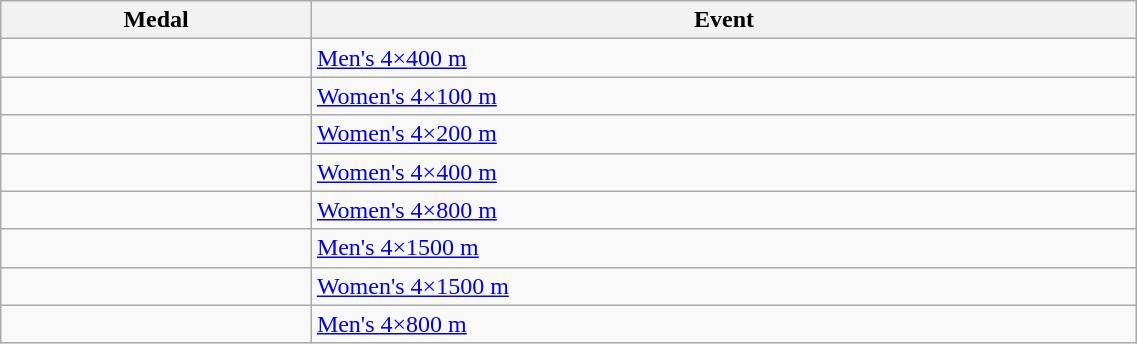<table class="wikitable" style="width:60%; font-size:100%; text-align:left;">
<tr>
<th>Medal</th>
<th>Event</th>
</tr>
<tr>
<td align=center></td>
<td><a href='#'>Men's 4×400 m</a></td>
</tr>
<tr>
<td align=center></td>
<td><a href='#'>Women's 4×100 m</a></td>
</tr>
<tr>
<td align=center></td>
<td><a href='#'>Women's 4×200 m</a></td>
</tr>
<tr>
<td align=center></td>
<td><a href='#'>Women's 4×400 m</a></td>
</tr>
<tr>
<td align=center></td>
<td><a href='#'>Women's 4×800 m</a></td>
</tr>
<tr>
<td align=center></td>
<td><a href='#'>Men's 4×1500 m</a></td>
</tr>
<tr>
<td align=center></td>
<td><a href='#'>Women's 4×1500 m</a></td>
</tr>
<tr>
<td align=center></td>
<td><a href='#'>Men's 4×800 m</a></td>
</tr>
</table>
